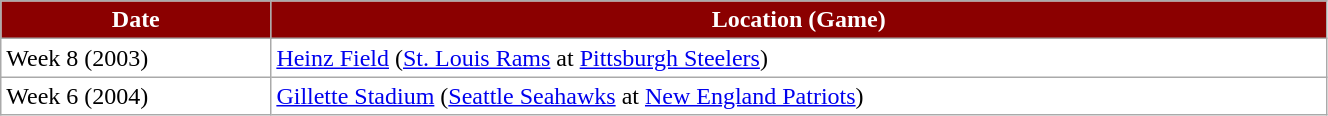<table class="wikitable" text-align: center; width="70%" style="background-color: #FFFFFF">
<tr style="color:white;">
<th style="background-color: #8B0000">Date</th>
<th style="background-color: #8B0000">Location (Game)</th>
</tr>
<tr>
<td>Week 8 (2003)<br></td>
<td><a href='#'>Heinz Field</a> (<a href='#'>St. Louis Rams</a> at <a href='#'>Pittsburgh Steelers</a>)</td>
</tr>
<tr>
<td>Week 6 (2004)<br></td>
<td><a href='#'>Gillette Stadium</a> (<a href='#'>Seattle Seahawks</a> at <a href='#'>New England Patriots</a>)</td>
</tr>
</table>
